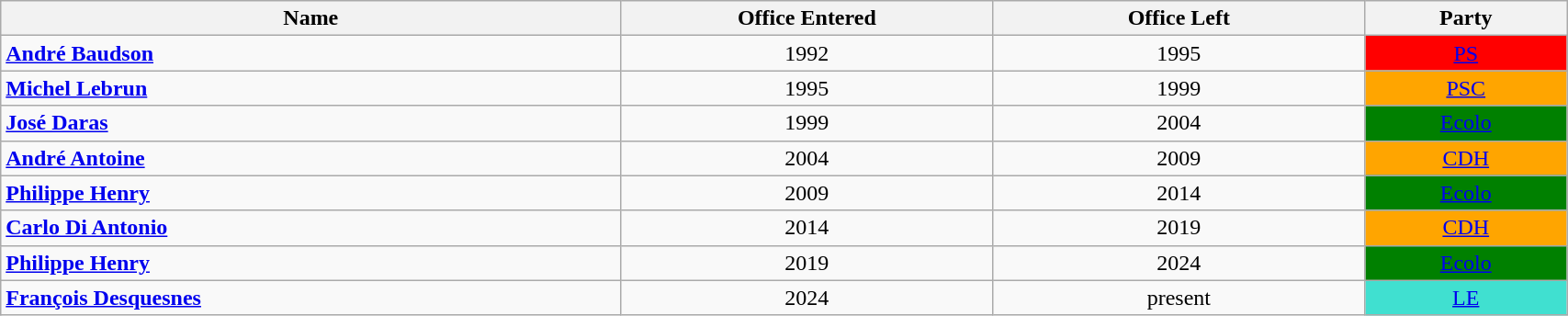<table width=90% class="wikitable">
<tr>
<th width=10%>Name</th>
<th width=6%>Office Entered</th>
<th width=6%>Office Left</th>
<th width=3%>Party</th>
</tr>
<tr>
<td align="left"><strong><a href='#'>André Baudson</a></strong></td>
<td align="center">1992</td>
<td align="center">1995</td>
<td align="center" bgcolor=red><a href='#'>PS</a></td>
</tr>
<tr>
<td align="left"><strong><a href='#'>Michel Lebrun</a></strong></td>
<td align="center">1995</td>
<td align="center">1999</td>
<td align="center" bgcolor=orange><a href='#'>PSC</a></td>
</tr>
<tr>
<td align="left"><strong><a href='#'>José Daras</a></strong></td>
<td align="center">1999</td>
<td align="center">2004</td>
<td align="center" bgcolor=green><a href='#'>Ecolo</a></td>
</tr>
<tr>
<td align="left"><strong><a href='#'>André Antoine</a></strong></td>
<td align="center">2004</td>
<td align="center">2009</td>
<td align="center" bgcolor=orange><a href='#'>CDH</a></td>
</tr>
<tr>
<td align="left"><strong><a href='#'>Philippe Henry</a></strong></td>
<td align="center">2009</td>
<td align="center">2014</td>
<td align="center" bgcolor=green><a href='#'>Ecolo</a></td>
</tr>
<tr>
<td align="left"><strong><a href='#'>Carlo Di Antonio</a></strong></td>
<td align="center">2014</td>
<td align="center">2019</td>
<td align="center" bgcolor=orange><a href='#'>CDH</a></td>
</tr>
<tr>
<td align="left"><strong><a href='#'>Philippe Henry</a></strong></td>
<td align="center">2019</td>
<td align="center">2024</td>
<td align="center" bgcolor=green><a href='#'>Ecolo</a></td>
</tr>
<tr>
<td align="left"><strong><a href='#'>François Desquesnes</a></strong></td>
<td align="center">2024</td>
<td align="center">present</td>
<td align="center" bgcolor=Turquoise><a href='#'>LE</a></td>
</tr>
</table>
